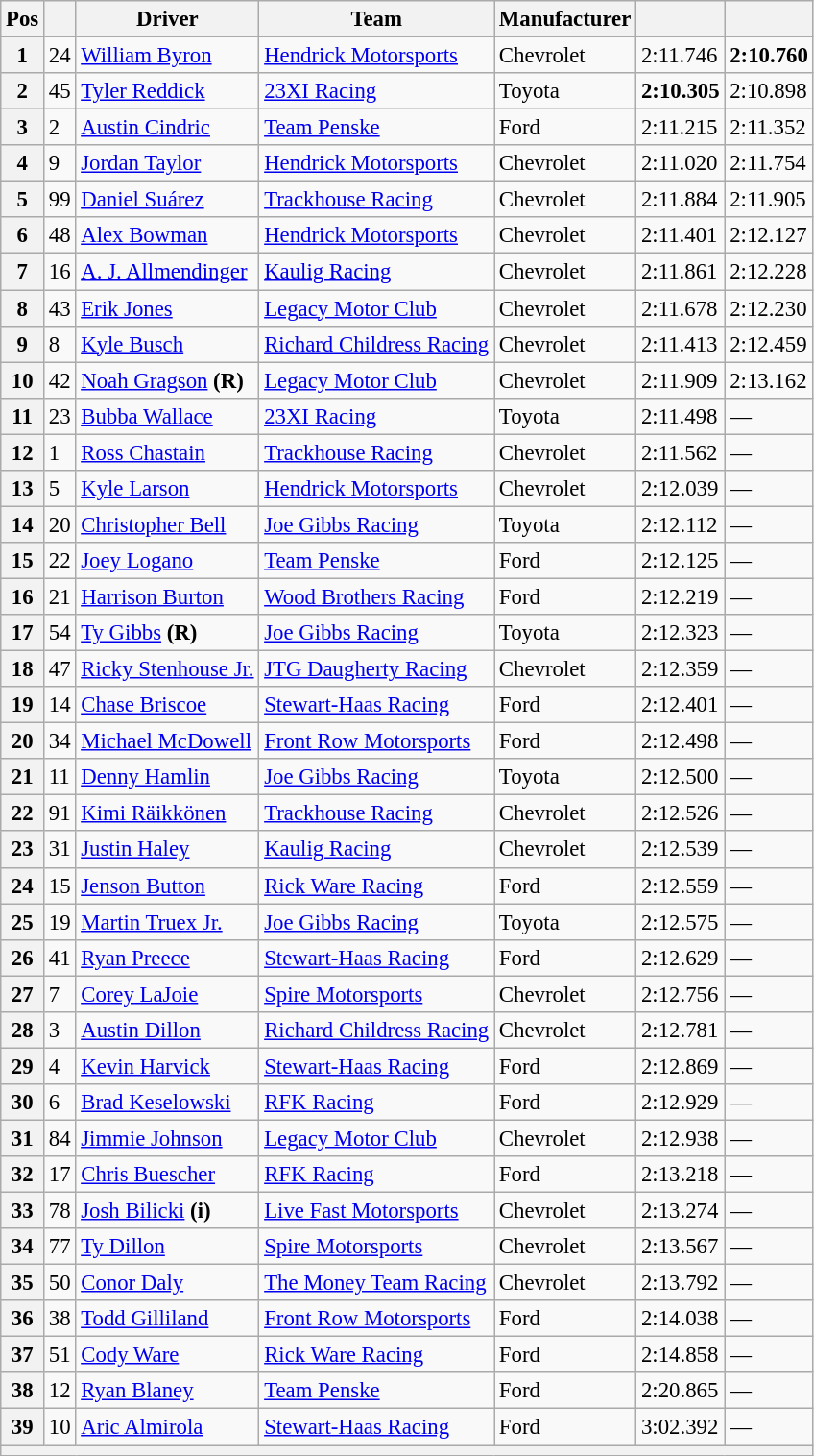<table class="wikitable" style="font-size:95%">
<tr>
<th>Pos</th>
<th></th>
<th>Driver</th>
<th>Team</th>
<th>Manufacturer</th>
<th></th>
<th></th>
</tr>
<tr>
<th>1</th>
<td>24</td>
<td><a href='#'>William Byron</a></td>
<td><a href='#'>Hendrick Motorsports</a></td>
<td>Chevrolet</td>
<td>2:11.746</td>
<td><strong>2:10.760</strong></td>
</tr>
<tr>
<th>2</th>
<td>45</td>
<td><a href='#'>Tyler Reddick</a></td>
<td><a href='#'>23XI Racing</a></td>
<td>Toyota</td>
<td><strong>2:10.305</strong></td>
<td>2:10.898</td>
</tr>
<tr>
<th>3</th>
<td>2</td>
<td><a href='#'>Austin Cindric</a></td>
<td><a href='#'>Team Penske</a></td>
<td>Ford</td>
<td>2:11.215</td>
<td>2:11.352</td>
</tr>
<tr>
<th>4</th>
<td>9</td>
<td><a href='#'>Jordan Taylor</a></td>
<td><a href='#'>Hendrick Motorsports</a></td>
<td>Chevrolet</td>
<td>2:11.020</td>
<td>2:11.754</td>
</tr>
<tr>
<th>5</th>
<td>99</td>
<td><a href='#'>Daniel Suárez</a></td>
<td><a href='#'>Trackhouse Racing</a></td>
<td>Chevrolet</td>
<td>2:11.884</td>
<td>2:11.905</td>
</tr>
<tr>
<th>6</th>
<td>48</td>
<td><a href='#'>Alex Bowman</a></td>
<td><a href='#'>Hendrick Motorsports</a></td>
<td>Chevrolet</td>
<td>2:11.401</td>
<td>2:12.127</td>
</tr>
<tr>
<th>7</th>
<td>16</td>
<td><a href='#'>A. J. Allmendinger</a></td>
<td><a href='#'>Kaulig Racing</a></td>
<td>Chevrolet</td>
<td>2:11.861</td>
<td>2:12.228</td>
</tr>
<tr>
<th>8</th>
<td>43</td>
<td><a href='#'>Erik Jones</a></td>
<td><a href='#'>Legacy Motor Club</a></td>
<td>Chevrolet</td>
<td>2:11.678</td>
<td>2:12.230</td>
</tr>
<tr>
<th>9</th>
<td>8</td>
<td><a href='#'>Kyle Busch</a></td>
<td><a href='#'>Richard Childress Racing</a></td>
<td>Chevrolet</td>
<td>2:11.413</td>
<td>2:12.459</td>
</tr>
<tr>
<th>10</th>
<td>42</td>
<td><a href='#'>Noah Gragson</a> <strong>(R)</strong></td>
<td><a href='#'>Legacy Motor Club</a></td>
<td>Chevrolet</td>
<td>2:11.909</td>
<td>2:13.162</td>
</tr>
<tr>
<th>11</th>
<td>23</td>
<td><a href='#'>Bubba Wallace</a></td>
<td><a href='#'>23XI Racing</a></td>
<td>Toyota</td>
<td>2:11.498</td>
<td>—</td>
</tr>
<tr>
<th>12</th>
<td>1</td>
<td><a href='#'>Ross Chastain</a></td>
<td><a href='#'>Trackhouse Racing</a></td>
<td>Chevrolet</td>
<td>2:11.562</td>
<td>—</td>
</tr>
<tr>
<th>13</th>
<td>5</td>
<td><a href='#'>Kyle Larson</a></td>
<td><a href='#'>Hendrick Motorsports</a></td>
<td>Chevrolet</td>
<td>2:12.039</td>
<td>—</td>
</tr>
<tr>
<th>14</th>
<td>20</td>
<td><a href='#'>Christopher Bell</a></td>
<td><a href='#'>Joe Gibbs Racing</a></td>
<td>Toyota</td>
<td>2:12.112</td>
<td>—</td>
</tr>
<tr>
<th>15</th>
<td>22</td>
<td><a href='#'>Joey Logano</a></td>
<td><a href='#'>Team Penske</a></td>
<td>Ford</td>
<td>2:12.125</td>
<td>—</td>
</tr>
<tr>
<th>16</th>
<td>21</td>
<td><a href='#'>Harrison Burton</a></td>
<td><a href='#'>Wood Brothers Racing</a></td>
<td>Ford</td>
<td>2:12.219</td>
<td>—</td>
</tr>
<tr>
<th>17</th>
<td>54</td>
<td><a href='#'>Ty Gibbs</a> <strong>(R)</strong></td>
<td><a href='#'>Joe Gibbs Racing</a></td>
<td>Toyota</td>
<td>2:12.323</td>
<td>—</td>
</tr>
<tr>
<th>18</th>
<td>47</td>
<td><a href='#'>Ricky Stenhouse Jr.</a></td>
<td><a href='#'>JTG Daugherty Racing</a></td>
<td>Chevrolet</td>
<td>2:12.359</td>
<td>—</td>
</tr>
<tr>
<th>19</th>
<td>14</td>
<td><a href='#'>Chase Briscoe</a></td>
<td><a href='#'>Stewart-Haas Racing</a></td>
<td>Ford</td>
<td>2:12.401</td>
<td>—</td>
</tr>
<tr>
<th>20</th>
<td>34</td>
<td><a href='#'>Michael McDowell</a></td>
<td><a href='#'>Front Row Motorsports</a></td>
<td>Ford</td>
<td>2:12.498</td>
<td>—</td>
</tr>
<tr>
<th>21</th>
<td>11</td>
<td><a href='#'>Denny Hamlin</a></td>
<td><a href='#'>Joe Gibbs Racing</a></td>
<td>Toyota</td>
<td>2:12.500</td>
<td>—</td>
</tr>
<tr>
<th>22</th>
<td>91</td>
<td><a href='#'>Kimi Räikkönen</a></td>
<td><a href='#'>Trackhouse Racing</a></td>
<td>Chevrolet</td>
<td>2:12.526</td>
<td>—</td>
</tr>
<tr>
<th>23</th>
<td>31</td>
<td><a href='#'>Justin Haley</a></td>
<td><a href='#'>Kaulig Racing</a></td>
<td>Chevrolet</td>
<td>2:12.539</td>
<td>—</td>
</tr>
<tr>
<th>24</th>
<td>15</td>
<td><a href='#'>Jenson Button</a></td>
<td><a href='#'>Rick Ware Racing</a></td>
<td>Ford</td>
<td>2:12.559</td>
<td>—</td>
</tr>
<tr>
<th>25</th>
<td>19</td>
<td><a href='#'>Martin Truex Jr.</a></td>
<td><a href='#'>Joe Gibbs Racing</a></td>
<td>Toyota</td>
<td>2:12.575</td>
<td>—</td>
</tr>
<tr>
<th>26</th>
<td>41</td>
<td><a href='#'>Ryan Preece</a></td>
<td><a href='#'>Stewart-Haas Racing</a></td>
<td>Ford</td>
<td>2:12.629</td>
<td>—</td>
</tr>
<tr>
<th>27</th>
<td>7</td>
<td><a href='#'>Corey LaJoie</a></td>
<td><a href='#'>Spire Motorsports</a></td>
<td>Chevrolet</td>
<td>2:12.756</td>
<td>—</td>
</tr>
<tr>
<th>28</th>
<td>3</td>
<td><a href='#'>Austin Dillon</a></td>
<td><a href='#'>Richard Childress Racing</a></td>
<td>Chevrolet</td>
<td>2:12.781</td>
<td>—</td>
</tr>
<tr>
<th>29</th>
<td>4</td>
<td><a href='#'>Kevin Harvick</a></td>
<td><a href='#'>Stewart-Haas Racing</a></td>
<td>Ford</td>
<td>2:12.869</td>
<td>—</td>
</tr>
<tr>
<th>30</th>
<td>6</td>
<td><a href='#'>Brad Keselowski</a></td>
<td><a href='#'>RFK Racing</a></td>
<td>Ford</td>
<td>2:12.929</td>
<td>—</td>
</tr>
<tr>
<th>31</th>
<td>84</td>
<td><a href='#'>Jimmie Johnson</a></td>
<td><a href='#'>Legacy Motor Club</a></td>
<td>Chevrolet</td>
<td>2:12.938</td>
<td>—</td>
</tr>
<tr>
<th>32</th>
<td>17</td>
<td><a href='#'>Chris Buescher</a></td>
<td><a href='#'>RFK Racing</a></td>
<td>Ford</td>
<td>2:13.218</td>
<td>—</td>
</tr>
<tr>
<th>33</th>
<td>78</td>
<td><a href='#'>Josh Bilicki</a> <strong>(i)</strong></td>
<td><a href='#'>Live Fast Motorsports</a></td>
<td>Chevrolet</td>
<td>2:13.274</td>
<td>—</td>
</tr>
<tr>
<th>34</th>
<td>77</td>
<td><a href='#'>Ty Dillon</a></td>
<td><a href='#'>Spire Motorsports</a></td>
<td>Chevrolet</td>
<td>2:13.567</td>
<td>—</td>
</tr>
<tr>
<th>35</th>
<td>50</td>
<td><a href='#'>Conor Daly</a></td>
<td><a href='#'>The Money Team Racing</a></td>
<td>Chevrolet</td>
<td>2:13.792</td>
<td>—</td>
</tr>
<tr>
<th>36</th>
<td>38</td>
<td><a href='#'>Todd Gilliland</a></td>
<td><a href='#'>Front Row Motorsports</a></td>
<td>Ford</td>
<td>2:14.038</td>
<td>—</td>
</tr>
<tr>
<th>37</th>
<td>51</td>
<td><a href='#'>Cody Ware</a></td>
<td><a href='#'>Rick Ware Racing</a></td>
<td>Ford</td>
<td>2:14.858</td>
<td>—</td>
</tr>
<tr>
<th>38</th>
<td>12</td>
<td><a href='#'>Ryan Blaney</a></td>
<td><a href='#'>Team Penske</a></td>
<td>Ford</td>
<td>2:20.865</td>
<td>—</td>
</tr>
<tr>
<th>39</th>
<td>10</td>
<td><a href='#'>Aric Almirola</a></td>
<td><a href='#'>Stewart-Haas Racing</a></td>
<td>Ford</td>
<td>3:02.392</td>
<td>—</td>
</tr>
<tr>
<th colspan="7"></th>
</tr>
</table>
